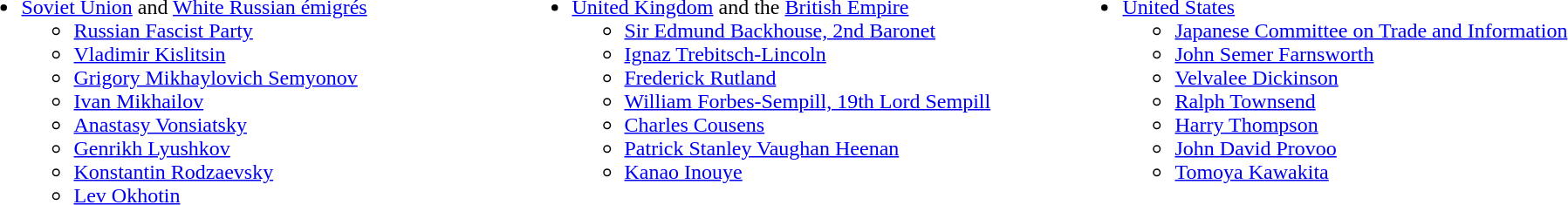<table style="width:100%;">
<tr>
<td style="text-align:left; width:33%; vertical-align:top;"><br><ul><li> <a href='#'>Soviet Union</a> and <a href='#'>White Russian émigrés</a><ul><li><a href='#'>Russian Fascist Party</a></li><li><a href='#'>Vladimir Kislitsin</a></li><li><a href='#'>Grigory Mikhaylovich Semyonov</a></li><li><a href='#'>Ivan Mikhailov</a></li><li><a href='#'>Anastasy Vonsiatsky</a></li><li><a href='#'>Genrikh Lyushkov</a></li><li><a href='#'>Konstantin Rodzaevsky</a></li><li><a href='#'>Lev Okhotin</a></li></ul></li></ul></td>
<td style="text-align:left; width:33%; vertical-align:top;"><br><ul><li> <a href='#'>United Kingdom</a> and the <a href='#'>British Empire</a><ul><li><a href='#'>Sir Edmund Backhouse, 2nd Baronet</a></li><li><a href='#'>Ignaz Trebitsch-Lincoln</a></li><li><a href='#'>Frederick Rutland</a></li><li><a href='#'>William Forbes-Sempill, 19th Lord Sempill</a></li><li><a href='#'>Charles Cousens</a></li><li><a href='#'>Patrick Stanley Vaughan Heenan</a></li><li><a href='#'>Kanao Inouye</a></li></ul></li></ul></td>
<td style="text-align:left; width:33%; vertical-align:top;"><br><ul><li> <a href='#'>United States</a><ul><li><a href='#'>Japanese Committee on Trade and Information</a></li><li><a href='#'>John Semer Farnsworth</a></li><li><a href='#'>Velvalee Dickinson</a></li><li><a href='#'>Ralph Townsend</a></li><li><a href='#'>Harry Thompson</a></li><li><a href='#'>John David Provoo</a></li><li><a href='#'>Tomoya Kawakita</a></li></ul></li></ul></td>
</tr>
</table>
